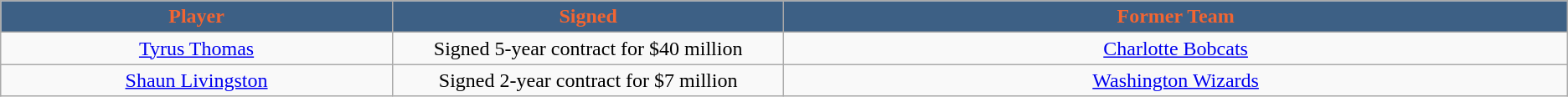<table class="wikitable sortable sortable">
<tr>
<th style="background:#3D6085; color:#F26532" width="10%">Player</th>
<th style="background:#3D6085; color:#F26532" width="10%">Signed</th>
<th style="background:#3D6085; color:#F26532" width="20%">Former Team</th>
</tr>
<tr style="text-align: center">
<td><a href='#'>Tyrus Thomas</a></td>
<td>Signed 5-year contract for $40 million</td>
<td><a href='#'>Charlotte Bobcats</a></td>
</tr>
<tr style="text-align: center">
<td><a href='#'>Shaun Livingston</a></td>
<td>Signed 2-year contract for $7 million</td>
<td><a href='#'>Washington Wizards</a></td>
</tr>
</table>
